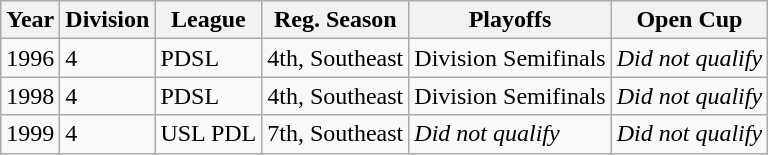<table class="wikitable">
<tr>
<th>Year</th>
<th>Division</th>
<th>League</th>
<th>Reg. Season</th>
<th>Playoffs</th>
<th>Open Cup</th>
</tr>
<tr>
<td>1996</td>
<td>4</td>
<td>PDSL</td>
<td>4th, Southeast</td>
<td>Division Semifinals</td>
<td><em>Did not qualify</em></td>
</tr>
<tr>
<td>1998</td>
<td>4</td>
<td>PDSL</td>
<td>4th, Southeast</td>
<td>Division Semifinals</td>
<td><em>Did not qualify</em></td>
</tr>
<tr>
<td>1999</td>
<td>4</td>
<td>USL PDL</td>
<td>7th, Southeast</td>
<td><em>Did not qualify</em></td>
<td><em>Did not qualify</em></td>
</tr>
</table>
